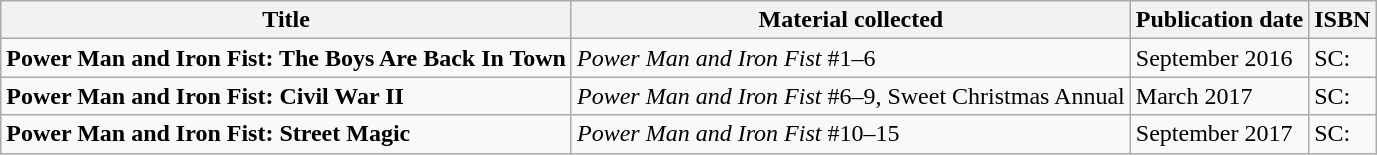<table class="wikitable">
<tr>
<th>Title</th>
<th>Material collected</th>
<th>Publication date</th>
<th>ISBN</th>
</tr>
<tr>
<td><strong>Power Man and Iron Fist: The Boys Are Back In Town</strong></td>
<td><em>Power Man and Iron Fist</em> #1–6</td>
<td>September 2016</td>
<td>SC: </td>
</tr>
<tr>
<td><strong>Power Man and Iron Fist: Civil War II</strong></td>
<td><em>Power Man and Iron Fist</em> #6–9, Sweet Christmas Annual</td>
<td>March 2017</td>
<td>SC: </td>
</tr>
<tr>
<td><strong>Power Man and Iron Fist: Street Magic</strong></td>
<td><em>Power Man and Iron Fist</em> #10–15</td>
<td>September 2017</td>
<td>SC: </td>
</tr>
</table>
